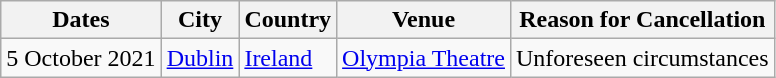<table class="wikitable">
<tr>
<th>Dates</th>
<th>City</th>
<th>Country</th>
<th>Venue</th>
<th>Reason for Cancellation</th>
</tr>
<tr>
<td>5 October 2021</td>
<td><a href='#'>Dublin</a></td>
<td><a href='#'>Ireland</a></td>
<td><a href='#'>Olympia Theatre</a></td>
<td>Unforeseen circumstances</td>
</tr>
</table>
